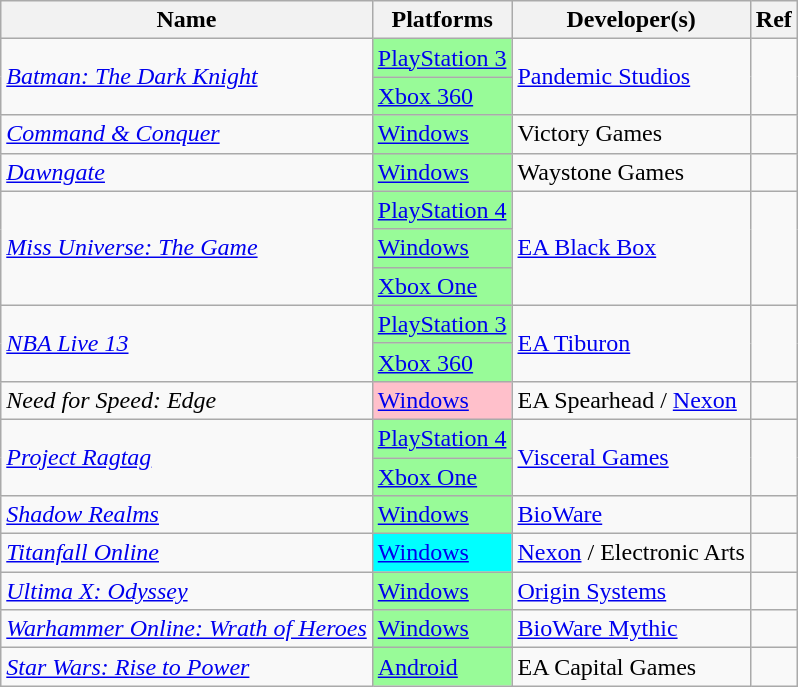<table class="wikitable sortable">
<tr>
<th>Name</th>
<th>Platforms</th>
<th>Developer(s)</th>
<th>Ref</th>
</tr>
<tr>
<td rowspan=2><em><a href='#'>Batman: The Dark Knight</a></em></td>
<td bgcolor=palegreen><a href='#'>PlayStation 3</a></td>
<td rowspan=2><a href='#'>Pandemic Studios</a></td>
<td align=center rowspan=2></td>
</tr>
<tr>
<td bgcolor=palegreen><a href='#'>Xbox 360</a></td>
</tr>
<tr>
<td><em><a href='#'>Command & Conquer</a></em></td>
<td bgcolor=palegreen><a href='#'>Windows</a></td>
<td>Victory Games</td>
<td align=center></td>
</tr>
<tr>
<td><em><a href='#'>Dawngate</a></em></td>
<td bgcolor=palegreen><a href='#'>Windows</a></td>
<td>Waystone Games</td>
<td align=center></td>
</tr>
<tr>
<td rowspan=3><em><a href='#'>Miss Universe: The Game</a></em></td>
<td bgcolor=palegreen><a href='#'>PlayStation 4</a></td>
<td rowspan=3><a href='#'>EA Black Box</a></td>
<td align=center rowspan=3></td>
</tr>
<tr>
<td bgcolor=palegreen><a href='#'>Windows</a></td>
</tr>
<tr>
<td bgcolor=palegreen><a href='#'>Xbox One</a></td>
</tr>
<tr>
<td rowspan=2><em><a href='#'>NBA Live 13</a></em></td>
<td bgcolor=palegreen><a href='#'>PlayStation 3</a></td>
<td rowspan=2><a href='#'>EA Tiburon</a></td>
<td align=center rowspan=2></td>
</tr>
<tr>
<td bgcolor=palegreen><a href='#'>Xbox 360</a></td>
</tr>
<tr>
<td><em>Need for Speed: Edge</em></td>
<td bgcolor=pink><a href='#'>Windows</a></td>
<td>EA Spearhead / <a href='#'>Nexon</a></td>
<td align=center></td>
</tr>
<tr>
<td rowspan=2><em><a href='#'>Project Ragtag</a></em></td>
<td bgcolor=palegreen><a href='#'>PlayStation 4</a></td>
<td rowspan=2><a href='#'>Visceral Games</a></td>
<td align=center rowspan=2></td>
</tr>
<tr>
<td bgcolor=palegreen><a href='#'>Xbox One</a></td>
</tr>
<tr>
<td><em><a href='#'>Shadow Realms</a></em></td>
<td bgcolor=palegreen><a href='#'>Windows</a></td>
<td><a href='#'>BioWare</a></td>
<td align=center></td>
</tr>
<tr>
<td><em><a href='#'>Titanfall Online</a></em></td>
<td bgcolor=cyan><a href='#'>Windows</a></td>
<td><a href='#'>Nexon</a> / Electronic Arts</td>
<td align=center></td>
</tr>
<tr>
<td><em><a href='#'>Ultima X: Odyssey</a></em></td>
<td bgcolor=palegreen><a href='#'>Windows</a></td>
<td><a href='#'>Origin Systems</a></td>
<td align=center></td>
</tr>
<tr>
<td><em><a href='#'>Warhammer Online: Wrath of Heroes</a></em></td>
<td bgcolor=palegreen><a href='#'>Windows</a></td>
<td><a href='#'>BioWare Mythic</a></td>
<td align=center></td>
</tr>
<tr>
<td><em><a href='#'>Star Wars: Rise to Power</a></em></td>
<td bgcolor=palegreen><a href='#'>Android</a></td>
<td>EA Capital Games</td>
<td align=center></td>
</tr>
</table>
